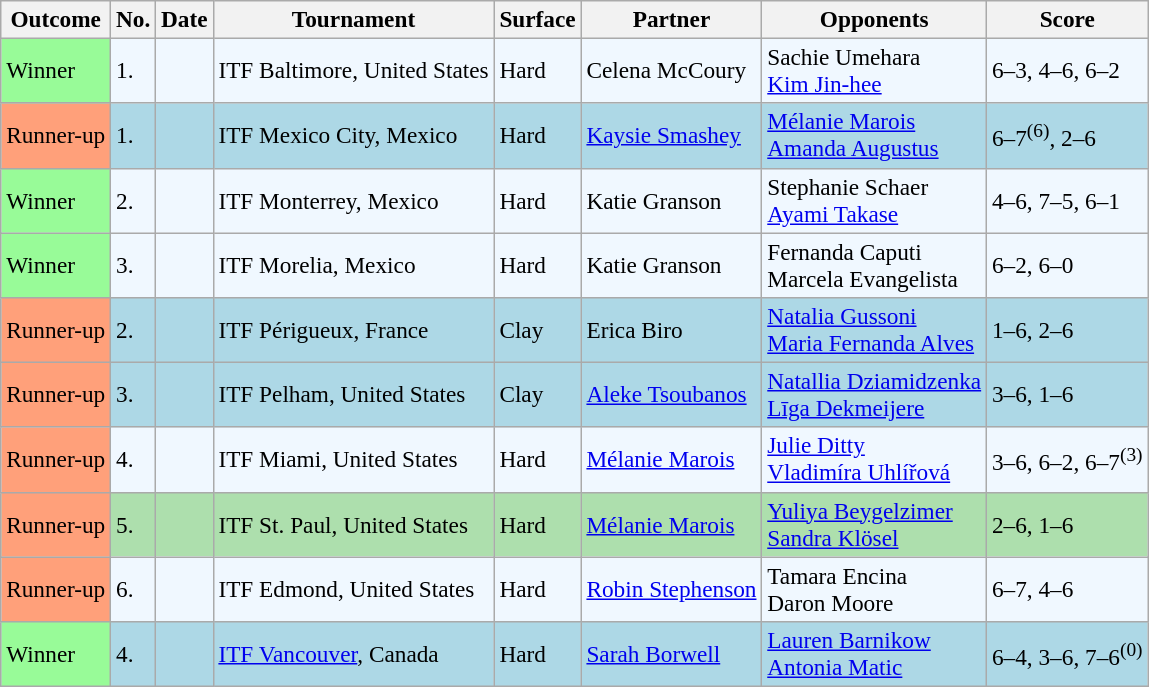<table class="sortable wikitable" style=font-size:97%>
<tr>
<th>Outcome</th>
<th>No.</th>
<th>Date</th>
<th>Tournament</th>
<th>Surface</th>
<th>Partner</th>
<th>Opponents</th>
<th>Score</th>
</tr>
<tr style="background:#f0f8ff;">
<td style="background:#98fb98;">Winner</td>
<td>1.</td>
<td></td>
<td>ITF Baltimore, United States</td>
<td>Hard</td>
<td> Celena McCoury</td>
<td> Sachie Umehara <br>  <a href='#'>Kim Jin-hee</a></td>
<td>6–3, 4–6, 6–2</td>
</tr>
<tr bgcolor=lightblue>
<td bgcolor="FFA07A">Runner-up</td>
<td>1.</td>
<td></td>
<td>ITF Mexico City, Mexico</td>
<td>Hard</td>
<td> <a href='#'>Kaysie Smashey</a></td>
<td> <a href='#'>Mélanie Marois</a><br>  <a href='#'>Amanda Augustus</a></td>
<td>6–7<sup>(6)</sup>, 2–6</td>
</tr>
<tr bgcolor="#f0f8ff">
<td style="background:#98fb98;">Winner</td>
<td>2.</td>
<td></td>
<td>ITF Monterrey, Mexico</td>
<td>Hard</td>
<td> Katie Granson</td>
<td> Stephanie Schaer <br>  <a href='#'>Ayami Takase</a></td>
<td>4–6, 7–5, 6–1</td>
</tr>
<tr bgcolor="#f0f8ff">
<td style="background:#98fb98;">Winner</td>
<td>3.</td>
<td></td>
<td>ITF Morelia, Mexico</td>
<td>Hard</td>
<td> Katie Granson</td>
<td> Fernanda Caputi <br>  Marcela Evangelista</td>
<td>6–2, 6–0</td>
</tr>
<tr style="background:lightblue;">
<td style="background:#ffa07a;">Runner-up</td>
<td>2.</td>
<td></td>
<td>ITF Périgueux, France</td>
<td>Clay</td>
<td> Erica Biro</td>
<td> <a href='#'>Natalia Gussoni</a> <br>  <a href='#'>Maria Fernanda Alves</a></td>
<td>1–6, 2–6</td>
</tr>
<tr style="background:lightblue;">
<td style="background:#ffa07a;">Runner-up</td>
<td>3.</td>
<td></td>
<td>ITF Pelham, United States</td>
<td>Clay</td>
<td> <a href='#'>Aleke Tsoubanos</a></td>
<td> <a href='#'>Natallia Dziamidzenka</a> <br>  <a href='#'>Līga Dekmeijere</a></td>
<td>3–6, 1–6</td>
</tr>
<tr bgcolor="#f0f8ff">
<td bgcolor="FFA07A">Runner-up</td>
<td>4.</td>
<td></td>
<td>ITF Miami, United States</td>
<td>Hard</td>
<td> <a href='#'>Mélanie Marois</a></td>
<td> <a href='#'>Julie Ditty</a><br>  <a href='#'>Vladimíra Uhlířová</a></td>
<td>3–6, 6–2, 6–7<sup>(3)</sup></td>
</tr>
<tr style="background:#addfad;">
<td bgcolor="FFA07A">Runner-up</td>
<td>5.</td>
<td></td>
<td>ITF St. Paul, United States</td>
<td>Hard</td>
<td> <a href='#'>Mélanie Marois</a></td>
<td> <a href='#'>Yuliya Beygelzimer</a> <br>  <a href='#'>Sandra Klösel</a></td>
<td>2–6, 1–6</td>
</tr>
<tr bgcolor="#f0f8ff">
<td bgcolor=#ffa07a>Runner-up</td>
<td>6.</td>
<td></td>
<td>ITF Edmond, United States</td>
<td>Hard</td>
<td> <a href='#'>Robin Stephenson</a></td>
<td> Tamara Encina <br>  Daron Moore</td>
<td>6–7, 4–6</td>
</tr>
<tr bgcolor="lightblue">
<td bgcolor="98FB98">Winner</td>
<td>4.</td>
<td></td>
<td><a href='#'>ITF Vancouver</a>, Canada</td>
<td>Hard</td>
<td> <a href='#'>Sarah Borwell</a></td>
<td> <a href='#'>Lauren Barnikow</a> <br>  <a href='#'>Antonia Matic</a></td>
<td>6–4, 3–6, 7–6<sup>(0)</sup></td>
</tr>
</table>
